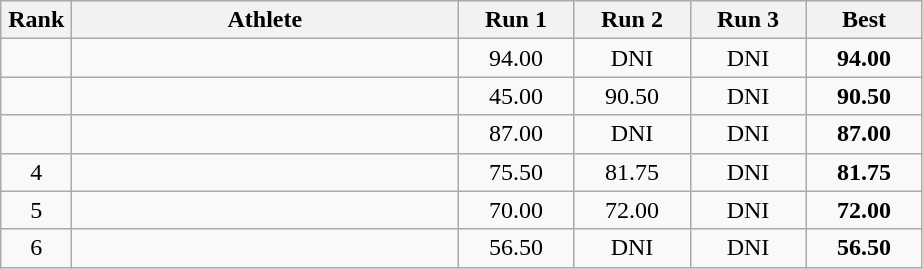<table class=wikitable style="text-align:center">
<tr>
<th width=40>Rank</th>
<th width=250>Athlete</th>
<th width=70>Run 1</th>
<th width=70>Run 2</th>
<th width=70>Run 3</th>
<th width=70>Best</th>
</tr>
<tr>
<td></td>
<td align=left></td>
<td>94.00</td>
<td>DNI</td>
<td>DNI</td>
<td><strong>94.00</strong></td>
</tr>
<tr>
<td></td>
<td align=left></td>
<td>45.00</td>
<td>90.50</td>
<td>DNI</td>
<td><strong>90.50</strong></td>
</tr>
<tr>
<td></td>
<td align=left></td>
<td>87.00</td>
<td>DNI</td>
<td>DNI</td>
<td><strong>87.00</strong></td>
</tr>
<tr>
<td>4</td>
<td align=left></td>
<td>75.50</td>
<td>81.75</td>
<td>DNI</td>
<td><strong>81.75</strong></td>
</tr>
<tr>
<td>5</td>
<td align=left></td>
<td>70.00</td>
<td>72.00</td>
<td>DNI</td>
<td><strong>72.00</strong></td>
</tr>
<tr>
<td>6</td>
<td align=left></td>
<td>56.50</td>
<td>DNI</td>
<td>DNI</td>
<td><strong>56.50</strong></td>
</tr>
</table>
